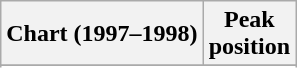<table class="wikitable sortable plainrowheaders" style="text-align:center">
<tr>
<th scope="col">Chart (1997–1998)</th>
<th scope="col">Peak<br>position</th>
</tr>
<tr>
</tr>
<tr>
</tr>
<tr>
</tr>
<tr>
</tr>
<tr>
</tr>
<tr>
</tr>
<tr>
</tr>
<tr>
</tr>
<tr>
</tr>
<tr>
</tr>
<tr>
</tr>
<tr>
</tr>
<tr>
</tr>
<tr>
</tr>
<tr>
</tr>
</table>
